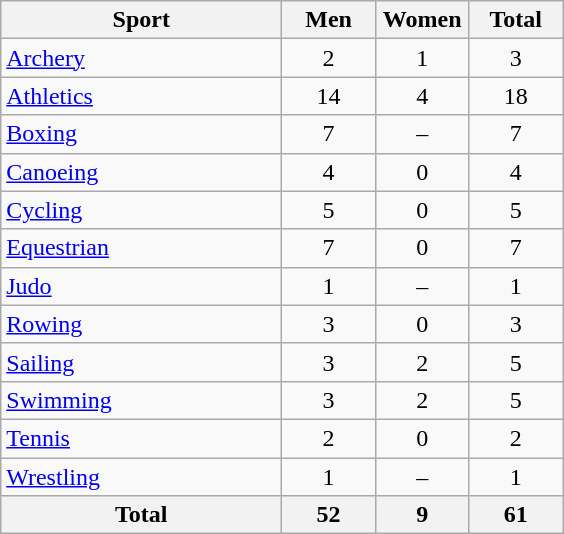<table class="wikitable sortable" style="text-align:center;">
<tr>
<th width=180>Sport</th>
<th width=55>Men</th>
<th width=55>Women</th>
<th width=55>Total</th>
</tr>
<tr>
<td align=left><a href='#'>Archery</a></td>
<td>2</td>
<td>1</td>
<td>3</td>
</tr>
<tr>
<td align=left><a href='#'>Athletics</a></td>
<td>14</td>
<td>4</td>
<td>18</td>
</tr>
<tr>
<td align=left><a href='#'>Boxing</a></td>
<td>7</td>
<td>–</td>
<td>7</td>
</tr>
<tr>
<td align=left><a href='#'>Canoeing</a></td>
<td>4</td>
<td>0</td>
<td>4</td>
</tr>
<tr>
<td align=left><a href='#'>Cycling</a></td>
<td>5</td>
<td>0</td>
<td>5</td>
</tr>
<tr>
<td align=left><a href='#'>Equestrian</a></td>
<td>7</td>
<td>0</td>
<td>7</td>
</tr>
<tr>
<td align=left><a href='#'>Judo</a></td>
<td>1</td>
<td>–</td>
<td>1</td>
</tr>
<tr>
<td align=left><a href='#'>Rowing</a></td>
<td>3</td>
<td>0</td>
<td>3</td>
</tr>
<tr>
<td align=left><a href='#'>Sailing</a></td>
<td>3</td>
<td>2</td>
<td>5</td>
</tr>
<tr>
<td align=left><a href='#'>Swimming</a></td>
<td>3</td>
<td>2</td>
<td>5</td>
</tr>
<tr>
<td align=left><a href='#'>Tennis</a></td>
<td>2</td>
<td>0</td>
<td>2</td>
</tr>
<tr>
<td align=left><a href='#'>Wrestling</a></td>
<td>1</td>
<td>–</td>
<td>1</td>
</tr>
<tr>
<th>Total</th>
<th>52</th>
<th>9</th>
<th>61</th>
</tr>
</table>
